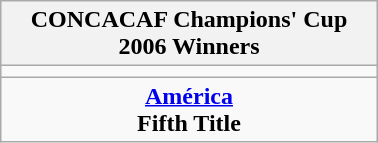<table class="wikitable" style="text-align: center; margin: 0 auto; width: 20%">
<tr>
<th>CONCACAF Champions' Cup<br>2006 Winners</th>
</tr>
<tr>
<td></td>
</tr>
<tr>
<td><strong><a href='#'>América</a></strong><br><strong>Fifth Title</strong></td>
</tr>
</table>
